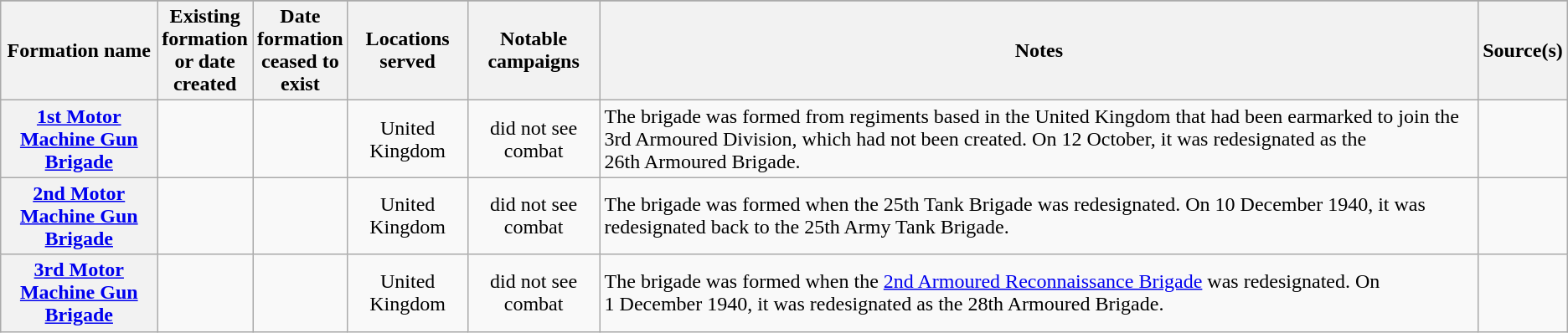<table class="wikitable sortable plainrowheaders" style="text-align: left; border-spacing: 2px; border: 1px solid darkgray;">
<tr>
</tr>
<tr>
<th width="10%" scope="col">Formation name</th>
<th width=5% scope="col">Existing formation or date created</th>
<th width=5% scope="col">Date formation ceased to exist</th>
<th class=unsortable !width=15% scope="col">Locations served</th>
<th class=unsortable !width=20% scope="col">Notable campaigns</th>
<th class=unsortable !width=40% scope="col">Notes</th>
<th class=unsortable width=5% scope="col">Source(s)</th>
</tr>
<tr>
<th scope="row" align="center"><a href='#'>1st Motor Machine Gun Brigade</a></th>
<td align="center"></td>
<td></td>
<td align="center">United Kingdom</td>
<td align="center">did not see combat</td>
<td align="left">The brigade was formed from regiments based in the United Kingdom that had been earmarked to join the 3rd Armoured Division, which had not been created. On 12 October, it was redesignated as the 26th Armoured Brigade.</td>
<td align="center"></td>
</tr>
<tr>
<th scope="row" align="center"><a href='#'>2nd Motor Machine Gun Brigade</a></th>
<td align="center"></td>
<td></td>
<td align="center">United Kingdom</td>
<td align="center">did not see combat</td>
<td align="left">The brigade was formed when the 25th Tank Brigade was redesignated. On 10 December 1940, it was redesignated back to the 25th Army Tank Brigade.</td>
<td align="center"></td>
</tr>
<tr>
<th scope="row" align="center"><a href='#'>3rd Motor Machine Gun Brigade</a></th>
<td align="center"></td>
<td></td>
<td align="center">United Kingdom</td>
<td align="center">did not see combat</td>
<td align="left">The brigade was formed when the <a href='#'>2nd Armoured Reconnaissance Brigade</a> was redesignated. On 1 December 1940, it was redesignated as the 28th Armoured Brigade.</td>
<td align="center"></td>
</tr>
</table>
